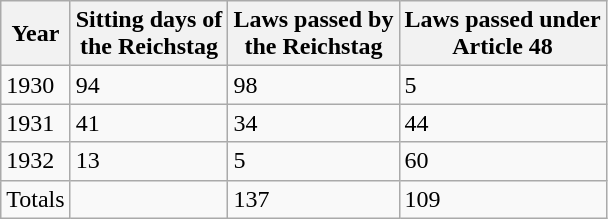<table class="wikitable defaultcenter">
<tr>
<th>Year</th>
<th>Sitting days of<br>the Reichstag</th>
<th>Laws passed by<br>the Reichstag</th>
<th>Laws passed under<br>Article 48</th>
</tr>
<tr>
<td>1930</td>
<td>94</td>
<td>98</td>
<td>5</td>
</tr>
<tr>
<td>1931</td>
<td>41</td>
<td>34</td>
<td>44</td>
</tr>
<tr>
<td>1932</td>
<td>13</td>
<td>5</td>
<td>60</td>
</tr>
<tr>
<td>Totals</td>
<td></td>
<td>137</td>
<td>109</td>
</tr>
</table>
